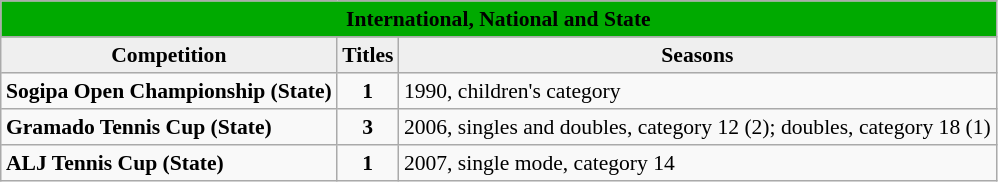<table border="2" cellpadding="3" cellspacing="0" style="margin: 1em 1em 1em 0; background: #f9f9f9; border: 1px #aaa solid; border-collapse: collapse; font-size: 90%;">
<tr bgcolor="#CCCCCC" align="center">
<th colspan="3" style="background: #00AA00;"><span>International, National and State</span></th>
</tr>
<tr bgcolor="#EFEFEF" align="center">
<td><span> <strong>Competition</strong></span></td>
<td><span><strong>Titles</strong></span></td>
<td><span> <strong>Seasons</strong></span></td>
</tr>
<tr>
<td><strong>Sogipa Open Championship (State)</strong></td>
<th align="center">1</th>
<td>1990, children's category</td>
</tr>
<tr>
<td><strong>Gramado Tennis Cup (State)</strong></td>
<th align="center">3</th>
<td>2006, singles and doubles, category 12 (2); doubles, category 18 (1)</td>
</tr>
<tr>
<td><strong>ALJ Tennis Cup (State)</strong></td>
<th align="center">1</th>
<td>2007, single mode, category 14</td>
</tr>
</table>
